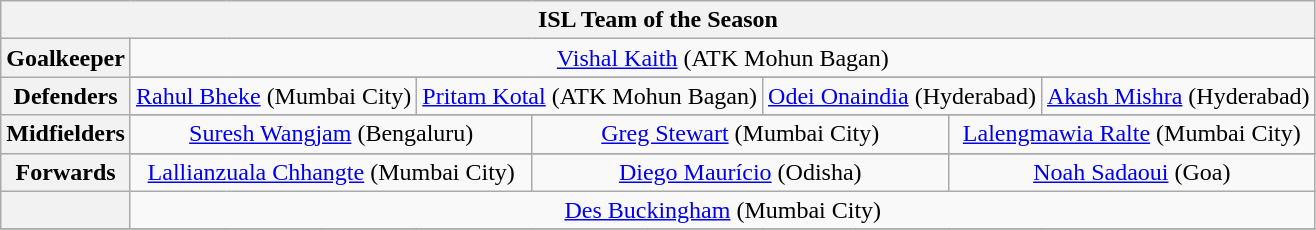<table class="wikitable" style="text-align:center">
<tr>
<th colspan="13"><strong>ISL Team of the Season</strong></th>
</tr>
<tr>
<th>Goalkeeper</th>
<td colspan="12"> <a href='#'>Vishal Kaith</a> (ATK Mohun Bagan)</td>
</tr>
<tr>
<th rowspan="2">Defenders</th>
</tr>
<tr>
<td colspan="3"> <a href='#'>Rahul Bheke</a> (Mumbai City)</td>
<td colspan="3"> <a href='#'>Pritam Kotal</a> (ATK Mohun Bagan)</td>
<td colspan="3"> <a href='#'>Odei Onaindia</a> (Hyderabad)</td>
<td colspan="3"> <a href='#'>Akash Mishra</a> (Hyderabad)</td>
</tr>
<tr>
<th rowspan="2">Midfielders</th>
</tr>
<tr>
<td colspan="4"> <a href='#'>Suresh Wangjam</a> (Bengaluru)</td>
<td colspan="4"> <a href='#'>Greg Stewart</a> (Mumbai City)</td>
<td colspan="4"> <a href='#'>Lalengmawia Ralte</a> (Mumbai City)</td>
</tr>
<tr>
<th rowspan="2">Forwards</th>
</tr>
<tr>
<td colspan="4"> <a href='#'>Lallianzuala Chhangte</a> (Mumbai City)</td>
<td colspan="4"> <a href='#'>Diego Maurício</a> (Odisha)</td>
<td colspan="4"> <a href='#'>Noah Sadaoui</a> (Goa)</td>
</tr>
<tr>
<th></th>
<td colspan="12"> <a href='#'>Des Buckingham</a> (Mumbai City)</td>
</tr>
<tr style="visibility:collapse">
<td></td>
<td></td>
<td></td>
<td></td>
<td></td>
<td></td>
<td></td>
<td></td>
<td></td>
<td></td>
<td></td>
</tr>
</table>
